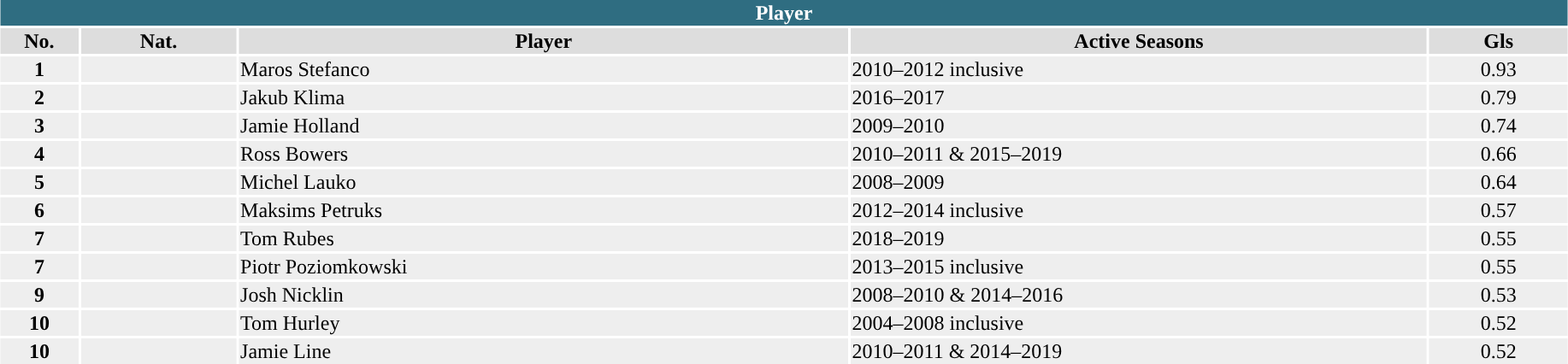<table class="toccolours"  style="width:97%; clear:both; margin:1.5em auto; text-align:center;">
<tr>
<th colspan="11" style="background:#2f6d81; color:white;”">Player</th>
</tr>
<tr style="background:#ddd;">
<th width=5%>No.</th>
<th width=10%>Nat.</th>
<th !width=30%>Player</th>
<th width=37%>Active Seasons</th>
<th widith=18%>Gls</th>
</tr>
<tr style="background:#eee;">
<td><strong>1</strong></td>
<td></td>
<td align=left>Maros Stefanco</td>
<td align=left>2010–2012 inclusive</td>
<td>0.93</td>
</tr>
<tr style="background:#eee;">
<td><strong>2</strong></td>
<td></td>
<td align="left">Jakub Klima</td>
<td align=left>2016–2017</td>
<td>0.79</td>
</tr>
<tr style="background:#eee;">
<td><strong>3</strong></td>
<td></td>
<td align=left>Jamie Holland</td>
<td align=left>2009–2010</td>
<td>0.74</td>
</tr>
<tr style="background:#eee;">
<td><strong>4</strong></td>
<td></td>
<td align="left">Ross Bowers</td>
<td align=left>2010–2011 & 2015–2019</td>
<td>0.66</td>
</tr>
<tr style="background:#eee;">
<td><strong>5</strong></td>
<td></td>
<td align=left>Michel Lauko</td>
<td align=left>2008–2009</td>
<td>0.64</td>
</tr>
<tr style="background:#eee;">
<td><strong>6</strong></td>
<td></td>
<td align=left>Maksims Petruks</td>
<td align=left>2012–2014 inclusive</td>
<td>0.57</td>
</tr>
<tr style="background:#eee;">
<td><strong>7</strong></td>
<td></td>
<td align=left>Tom Rubes</td>
<td align=left>2018–2019</td>
<td>0.55</td>
</tr>
<tr style="background:#eee;">
<td><strong>7</strong></td>
<td></td>
<td align=left>Piotr Poziomkowski</td>
<td align=left>2013–2015 inclusive</td>
<td>0.55</td>
</tr>
<tr style="background:#eee;">
<td><strong>9</strong></td>
<td></td>
<td align=left>Josh Nicklin</td>
<td align=left>2008–2010 & 2014–2016</td>
<td>0.53</td>
</tr>
<tr style="background:#eee;">
<td><strong>10</strong></td>
<td></td>
<td align=left>Tom Hurley</td>
<td align=left>2004–2008 inclusive</td>
<td>0.52</td>
</tr>
<tr style="background:#eee;">
<td><strong>10</strong></td>
<td></td>
<td align=left>Jamie Line</td>
<td align=left>2010–2011 & 2014–2019</td>
<td>0.52</td>
</tr>
</table>
